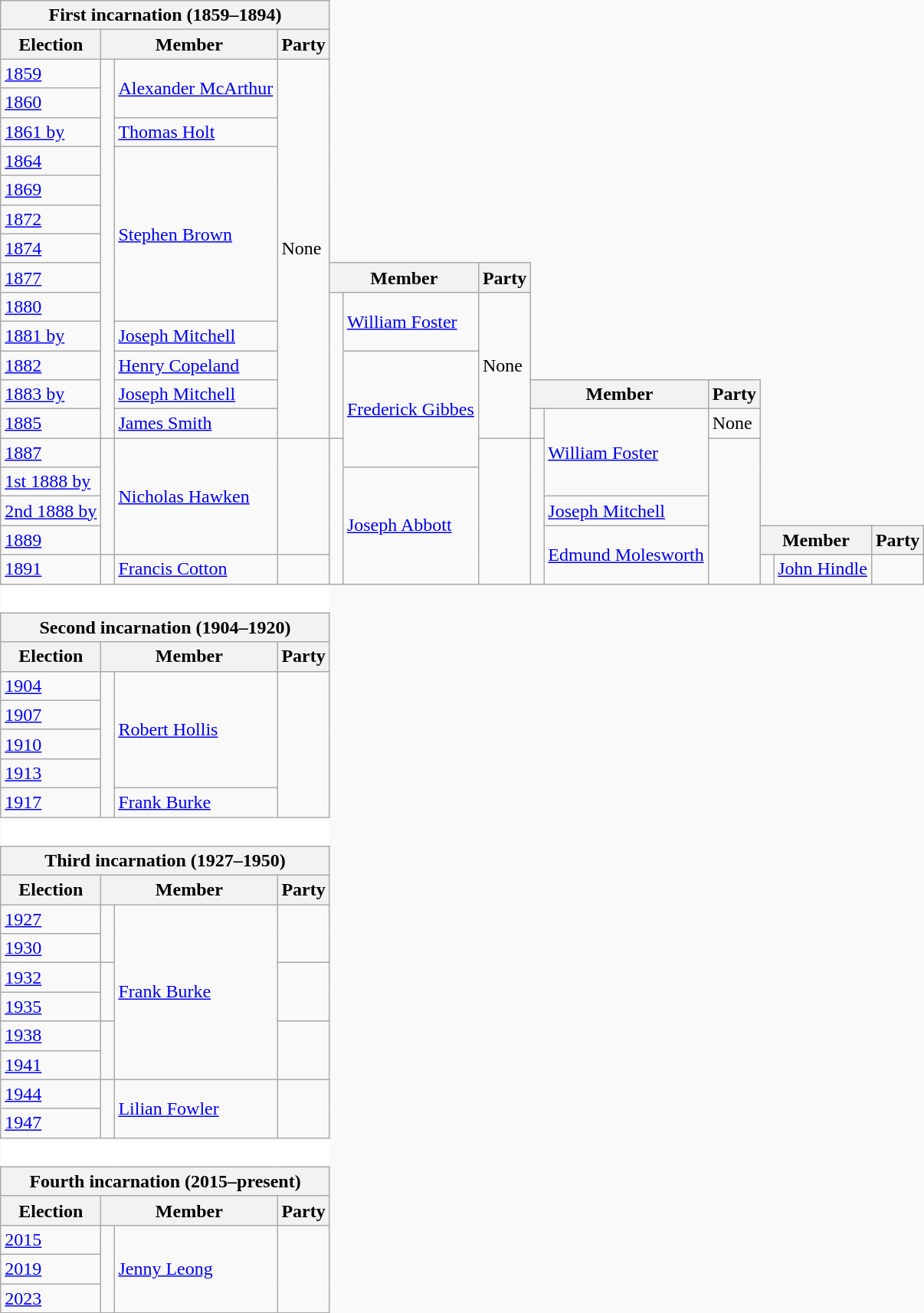<table class="wikitable" style='border-style: none none none none;'>
<tr>
<th colspan="4">First incarnation (1859–1894)</th>
</tr>
<tr>
<th>Election</th>
<th colspan="2">Member</th>
<th>Party</th>
</tr>
<tr style="background: #f9f9f9">
<td><a href='#'>1859</a></td>
<td rowspan="13" > </td>
<td rowspan="2"><a href='#'>Alexander McArthur</a></td>
<td rowspan="13">None</td>
</tr>
<tr style="background: #f9f9f9">
<td><a href='#'>1860</a></td>
</tr>
<tr style="background: #f9f9f9">
<td><a href='#'>1861 by</a></td>
<td><a href='#'>Thomas Holt</a></td>
</tr>
<tr style="background: #f9f9f9">
<td><a href='#'>1864</a></td>
<td rowspan="6"><a href='#'>Stephen Brown</a></td>
</tr>
<tr style="background: #f9f9f9">
<td><a href='#'>1869</a></td>
</tr>
<tr style="background: #f9f9f9">
<td><a href='#'>1872</a></td>
</tr>
<tr style="background: #f9f9f9">
<td><a href='#'>1874</a></td>
</tr>
<tr style="background: #f9f9f9">
<td><a href='#'>1877</a></td>
<th colspan="2">Member</th>
<th>Party</th>
</tr>
<tr style="background: #f9f9f9">
<td><a href='#'>1880</a></td>
<td rowspan="5" > </td>
<td rowspan="2"><a href='#'>William Foster</a></td>
<td rowspan="5">None</td>
</tr>
<tr style="background: #f9f9f9">
<td><a href='#'>1881 by</a></td>
<td><a href='#'>Joseph Mitchell</a></td>
</tr>
<tr style="background: #f9f9f9">
<td><a href='#'>1882</a></td>
<td><a href='#'>Henry Copeland</a></td>
<td rowspan="4"><a href='#'>Frederick Gibbes</a></td>
</tr>
<tr style="background: #f9f9f9">
<td><a href='#'>1883 by</a></td>
<td><a href='#'>Joseph Mitchell</a></td>
<th colspan="2">Member</th>
<th>Party</th>
</tr>
<tr style="background: #f9f9f9">
<td><a href='#'>1885</a></td>
<td><a href='#'>James Smith</a></td>
<td> </td>
<td rowspan="3"><a href='#'>William Foster</a></td>
<td>None</td>
</tr>
<tr style="background: #f9f9f9">
<td><a href='#'>1887</a></td>
<td rowspan="4" > </td>
<td rowspan="4"><a href='#'>Nicholas Hawken</a></td>
<td rowspan="4"></td>
<td rowspan="5" > </td>
<td rowspan="5"></td>
<td rowspan="5" > </td>
<td rowspan="5"></td>
</tr>
<tr style="background: #f9f9f9">
<td><a href='#'>1st 1888 by</a></td>
<td rowspan="4"><a href='#'>Joseph Abbott</a></td>
</tr>
<tr style="background: #f9f9f9">
<td><a href='#'>2nd 1888 by</a></td>
<td><a href='#'>Joseph Mitchell</a></td>
</tr>
<tr style="background: #f9f9f9">
<td><a href='#'>1889</a></td>
<td rowspan="2"><a href='#'>Edmund Molesworth</a></td>
<th colspan="2">Member</th>
<th>Party</th>
</tr>
<tr style="background: #f9f9f9">
<td><a href='#'>1891</a></td>
<td> </td>
<td><a href='#'>Francis Cotton</a></td>
<td></td>
<td> </td>
<td><a href='#'>John Hindle</a></td>
<td></td>
</tr>
<tr>
<td colspan="4" style='background: #FFFFFF; border-style: none none none none;'> </td>
</tr>
<tr>
<th colspan="4">Second incarnation (1904–1920)</th>
</tr>
<tr style="background: #f9f9f9">
<th>Election</th>
<th colspan="2">Member</th>
<th>Party</th>
</tr>
<tr style="background: #f9f9f9">
<td><a href='#'>1904</a></td>
<td rowspan="5" > </td>
<td rowspan="4"><a href='#'>Robert Hollis</a></td>
<td rowspan="5"></td>
</tr>
<tr style="background: #f9f9f9">
<td><a href='#'>1907</a></td>
</tr>
<tr style="background: #f9f9f9">
<td><a href='#'>1910</a></td>
</tr>
<tr style="background: #f9f9f9">
<td><a href='#'>1913</a></td>
</tr>
<tr style="background: #f9f9f9">
<td><a href='#'>1917</a></td>
<td><a href='#'>Frank Burke</a></td>
</tr>
<tr>
<td colspan="4" style='background: #FFFFFF; border-style: none none none none;'> </td>
</tr>
<tr>
<th colspan="4">Third incarnation (1927–1950)</th>
</tr>
<tr style="background: #f9f9f9">
<th>Election</th>
<th colspan="2">Member</th>
<th>Party</th>
</tr>
<tr style="background: #f9f9f9">
<td><a href='#'>1927</a></td>
<td rowspan="2" > </td>
<td rowspan="6"><a href='#'>Frank Burke</a></td>
<td rowspan="2"></td>
</tr>
<tr style="background: #f9f9f9">
<td><a href='#'>1930</a></td>
</tr>
<tr style="background: #f9f9f9">
<td><a href='#'>1932</a></td>
<td rowspan="2" > </td>
<td rowspan="2"></td>
</tr>
<tr style="background: #f9f9f9">
<td><a href='#'>1935</a></td>
</tr>
<tr style="background: #f9f9f9">
<td><a href='#'>1938</a></td>
<td rowspan="2" > </td>
<td rowspan="2"></td>
</tr>
<tr style="background: #f9f9f9">
<td><a href='#'>1941</a></td>
</tr>
<tr style="background: #f9f9f9">
<td><a href='#'>1944</a></td>
<td rowspan="2" > </td>
<td rowspan="2"><a href='#'>Lilian Fowler</a></td>
<td rowspan="2"></td>
</tr>
<tr style="background: #f9f9f9">
<td><a href='#'>1947</a></td>
</tr>
<tr>
<td colspan="4" style='background: #FFFFFF; border-style: none none none none;'> </td>
</tr>
<tr>
<th colspan="4">Fourth incarnation (2015–present)</th>
</tr>
<tr style="background: #f9f9f9">
<th>Election</th>
<th colspan="2">Member</th>
<th>Party</th>
</tr>
<tr style="background: #f9f9f9">
<td><a href='#'>2015</a></td>
<td rowspan="3" > </td>
<td rowspan="3"><a href='#'>Jenny Leong</a></td>
<td rowspan="3"></td>
</tr>
<tr style="background: #f9f9f9">
<td><a href='#'>2019</a></td>
</tr>
<tr>
<td><a href='#'>2023</a></td>
</tr>
</table>
